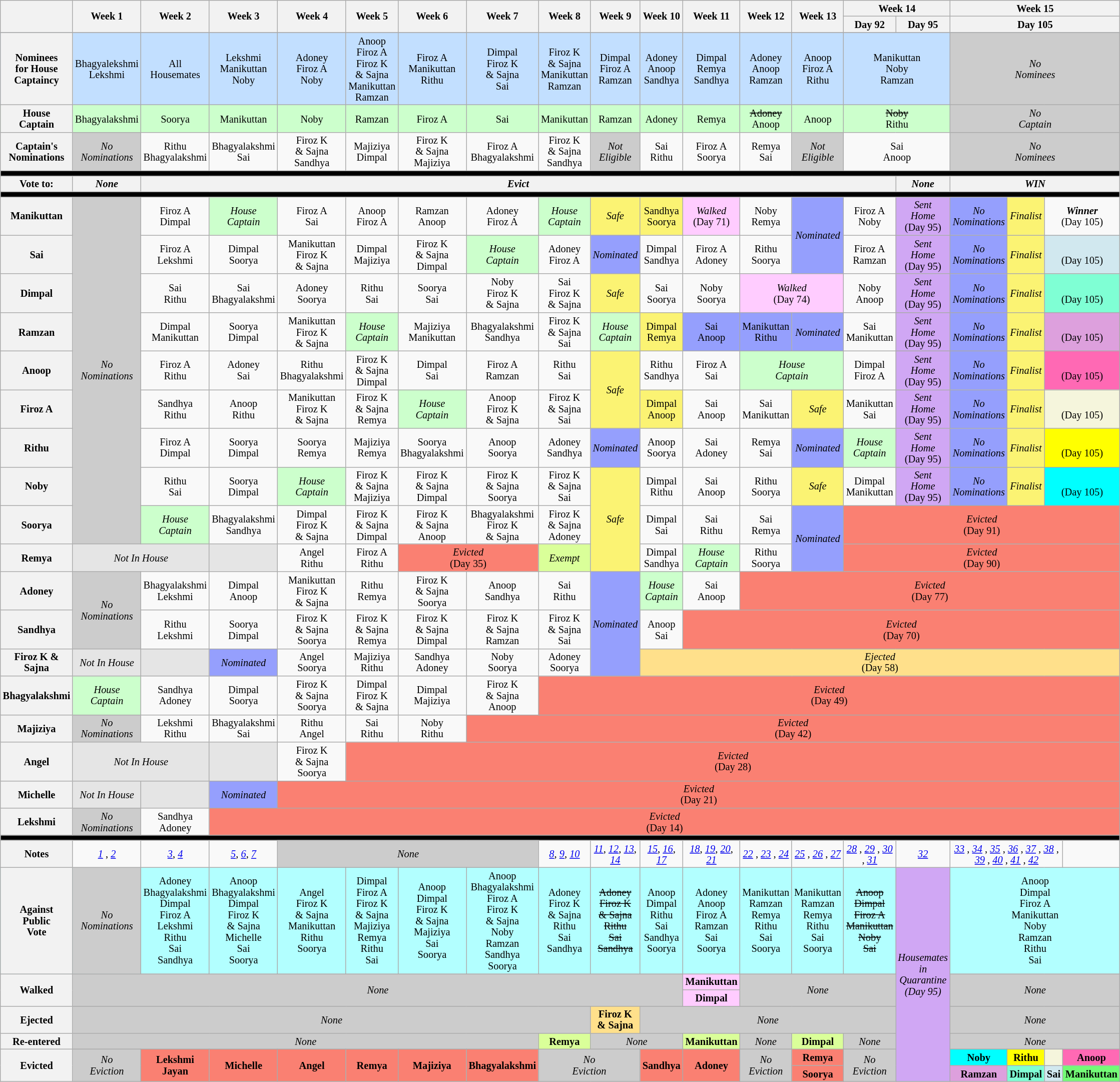<table class="wikitable" style="text-align:center; width:100%; font-size:85%; line-height:15px;">
<tr>
<th rowspan="2" style="width: 5%;"></th>
<th rowspan="2" style="width: 5%;">Week 1</th>
<th rowspan="2" style="width: 5%;">Week 2</th>
<th rowspan="2" style="width: 5%;">Week 3</th>
<th rowspan="2" style="width: 5%;">Week 4</th>
<th rowspan="2" style="width: 5%;">Week 5</th>
<th rowspan="2" style="width: 5%;">Week 6</th>
<th rowspan="2" style="width: 5%;">Week 7</th>
<th rowspan="2" style="width: 5%;">Week 8</th>
<th rowspan="2" style="width: 5%;">Week 9</th>
<th rowspan="2" style="width: 5%;">Week 10</th>
<th rowspan="2" style="width: 5%;">Week 11</th>
<th rowspan="2" style="width: 5%;">Week 12</th>
<th rowspan="2" style="width: 5%;">Week 13</th>
<th style="width: 5%;" colspan="2">Week 14</th>
<th style="width: 5%;" colspan="5">Week 15</th>
</tr>
<tr>
<th style="width: 2%;">Day 92</th>
<th style="width: 2%;">Day 95</th>
<th style="width: 2%;" colspan="5" style="background:#FFD700">Day 105</th>
</tr>
<tr>
</tr>
<tr style="background:#C2DFFF;" |>
<th>Nominees<br>for House<br>Captaincy</th>
<td>Bhagyalekshmi<br>Lekshmi</td>
<td>All<br>Housemates</td>
<td>Lekshmi<br>Manikuttan<br>Noby</td>
<td>Adoney<br>Firoz A<br>Noby</td>
<td>Anoop <br> Firoz A <br> Firoz K<br>& Sajna<br>Manikuttan<br>Ramzan</td>
<td>Firoz A<br>Manikuttan<br>Rithu</td>
<td>Dimpal<br>Firoz K <br>& Sajna<br>Sai</td>
<td>Firoz K <br>& Sajna<br>Manikuttan<br>Ramzan</td>
<td>Dimpal<br>Firoz A<br>Ramzan</td>
<td>Adoney<br>Anoop<br>Sandhya</td>
<td>Dimpal<br>Remya<br>Sandhya</td>
<td>Adoney<br>Anoop<br>Ramzan</td>
<td>Anoop<br>Firoz A<br>Rithu</td>
<td colspan="2">Manikuttan<br>Noby<br>Ramzan</td>
<td colspan="5" style="background:#ccc;"><em>No<br>Nominees</em></td>
</tr>
<tr style="background:#cfc;" |>
<th><strong>House<br>Captain</strong></th>
<td>Bhagyalakshmi</td>
<td>Soorya</td>
<td>Manikuttan</td>
<td>Noby</td>
<td>Ramzan</td>
<td>Firoz A</td>
<td>Sai</td>
<td>Manikuttan</td>
<td>Ramzan</td>
<td>Adoney</td>
<td>Remya</td>
<td><s>Adoney</s><br>Anoop</td>
<td>Anoop</td>
<td colspan="2"><s>Noby</s><br>Rithu</td>
<td colspan="5" style="background:#ccc;"><em>No<br>Captain</em></td>
</tr>
<tr>
<th>Captain's<br>Nominations</th>
<td style="background:#ccc;"><em>No<br>Nominations</em></td>
<td>Rithu<br>Bhagyalakshmi</td>
<td>Bhagyalakshmi<br>Sai</td>
<td>Firoz K<br>& Sajna<br>Sandhya</td>
<td>Majiziya<br>Dimpal</td>
<td>Firoz K<br>& Sajna<br>Majiziya</td>
<td>Firoz A<br>Bhagyalakshmi</td>
<td>Firoz K<br>& Sajna<br>Sandhya</td>
<td style="background:#ccc;"><em>Not Eligible</em></td>
<td>Sai<br>Rithu</td>
<td>Firoz A<br>Soorya</td>
<td>Remya<br>Sai</td>
<td style="background:#ccc;"><em>Not Eligible</em></td>
<td colspan="2">Sai<br>Anoop</td>
<td colspan="5" style="background:#ccc;"><em>No<br>Nominees</em></td>
</tr>
<tr>
<td colspan="23" style="background:#000"></td>
</tr>
<tr>
<th>Vote to:</th>
<th><em>None</em></th>
<th colspan="13"><em>Evict</em></th>
<th><em>None</em></th>
<th colspan="5"><em>WIN</em></th>
</tr>
<tr>
<td colspan="23" style="background:#000"></td>
</tr>
<tr>
<th>Manikuttan</th>
<td rowspan="9" style="background:#ccc;"><em>No<br>Nominations</em></td>
<td>Firoz A<br>Dimpal</td>
<td style="background:#cfc;"><em>House<br>Captain</em></td>
<td>Firoz A<br>Sai</td>
<td>Anoop<br>Firoz A</td>
<td>Ramzan<br>Anoop</td>
<td>Adoney<br>Firoz A</td>
<td style="background:#cfc;"><em>House<br>Captain</em></td>
<td style="background:#FBF373;"><em>Safe</em></td>
<td style="background:#FBF373;">Sandhya<br>Soorya</td>
<td style="background:#fcf;"><em>Walked</em><br>(Day 71)</td>
<td>Noby<br>Remya</td>
<td rowspan="2" style="background:#959FFD;"><em>Nominated</em></td>
<td>Firoz A<br>Noby</td>
<td style="background:#D0A7F4;"><em>Sent<br>Home</em><br>(Day 95)</td>
<td style="background:#959FFD;"><em>No<br>Nominations</em></td>
<td style="background:#FBF373;"><em>Finalist</em></td>
<td style="width: 5%;"  colspan="2" style="background:#73FB76;"><strong><em>Winner</em></strong><br>(Day 105)</td>
</tr>
<tr>
<th>Sai</th>
<td>Firoz A<br>Lekshmi</td>
<td>Dimpal<br>Soorya</td>
<td>Manikuttan<br>Firoz K<br>& Sajna</td>
<td>Dimpal<br>Majiziya</td>
<td>Firoz K<br>& Sajna<br>Dimpal</td>
<td style="background:#cfc;"><em>House<br>Captain</em></td>
<td>Adoney<br>Firoz A</td>
<td style="background:#959FFD;"><em>Nominated</em></td>
<td>Dimpal<br>Sandhya</td>
<td>Firoz A<br>Adoney</td>
<td>Rithu<br>Soorya</td>
<td>Firoz A<br>Ramzan</td>
<td style="background:#D0A7F4;"><em>Sent<br>Home</em><br>(Day 95)</td>
<td style="background:#959FFD;"><em>No<br>Nominations</em></td>
<td style="background:#FBF373;"><em>Finalist</em></td>
<td colspan="2" style="background:#D1E8EF;"><strong><em></em></strong><br>(Day 105)</td>
</tr>
<tr>
<th>Dimpal</th>
<td>Sai<br>Rithu</td>
<td>Sai<br>Bhagyalakshmi</td>
<td>Adoney<br>Soorya</td>
<td>Rithu<br>Sai</td>
<td>Soorya<br>Sai</td>
<td>Noby<br>Firoz K<br>& Sajna</td>
<td>Sai<br>Firoz K<br>& Sajna</td>
<td style="background:#FBF373;"><em>Safe</em></td>
<td>Sai<br>Soorya</td>
<td>Noby<br>Soorya</td>
<td colspan="2" style="background:#fcf;"><em>Walked</em><br>(Day 74)</td>
<td>Noby <br>Anoop</td>
<td style="background:#D0A7F4;"><em>Sent<br>Home</em><br>(Day 95)</td>
<td style="background:#959FFD;"><em>No<br>Nominations</em></td>
<td style="background:#FBF373;"><em>Finalist</em></td>
<td colspan="2" style="background:#7FFFD4;"><strong><em></em></strong><br>(Day 105)</td>
</tr>
<tr>
<th>Ramzan</th>
<td>Dimpal<br>Manikuttan</td>
<td>Soorya<br>Dimpal</td>
<td>Manikuttan<br>Firoz K<br>& Sajna</td>
<td style="background:#cfc;"><em>House<br>Captain</em></td>
<td>Majiziya<br>Manikuttan</td>
<td>Bhagyalakshmi<br>Sandhya</td>
<td>Firoz K<br>& Sajna<br>Sai</td>
<td style="background:#cfc;"><em>House<br>Captain</em></td>
<td style="background:#FBF373;">Dimpal <br>Remya</td>
<td style="background:#959FFD;">Sai<br>Anoop</td>
<td style="background:#959FFD;">Manikuttan<br>Rithu</td>
<td style="background:#959FFD;"><em>Nominated</em></td>
<td>Sai<br>Manikuttan</td>
<td style="background:#D0A7F4;"><em>Sent<br>Home</em><br>(Day 95)</td>
<td style="background:#959FFD;"><em>No<br>Nominations</em></td>
<td style="background:#FBF373;"><em>Finalist</em></td>
<td colspan="2" style="background:#DDA0DD;"><strong><em></em></strong><br>(Day 105)</td>
</tr>
<tr>
<th>Anoop</th>
<td>Firoz A<br>Rithu</td>
<td>Adoney<br>Sai</td>
<td>Rithu<br>Bhagyalakshmi</td>
<td>Firoz K<br>& Sajna<br>Dimpal</td>
<td>Dimpal<br>Sai</td>
<td>Firoz A<br>Ramzan</td>
<td>Rithu<br>Sai</td>
<td rowspan="2" style="background:#FBF373;"><em>Safe</em></td>
<td>Rithu<br>Sandhya</td>
<td>Firoz A<br>Sai</td>
<td colspan="2" style="background:#cfc;"><em>House<br>Captain</em></td>
<td>Dimpal<br>Firoz A</td>
<td style="background:#D0A7F4;"><em>Sent<br>Home</em><br>(Day 95)</td>
<td style="background:#959FFD;"><em>No<br>Nominations</em></td>
<td style="background:#FBF373;"><em>Finalist</em></td>
<td colspan="2" style="background:#FF69B4;"><strong><em></em></strong><br>(Day 105)</td>
</tr>
<tr>
<th>Firoz A</th>
<td>Sandhya<br>Rithu</td>
<td>Anoop<br>Rithu</td>
<td>Manikuttan<br>Firoz K<br>& Sajna</td>
<td>Firoz K<br>& Sajna<br>Remya</td>
<td style="background:#cfc;"><em>House<br>Captain</em></td>
<td>Anoop<br>Firoz K<br>& Sajna</td>
<td>Firoz K<br>& Sajna<br> Sai</td>
<td style="background:#FBF373;">Dimpal<br>Anoop</td>
<td>Sai<br>Anoop</td>
<td>Sai<br>Manikuttan</td>
<td style="background:#FBF373;"><em>Safe</em></td>
<td>Manikuttan<br>Sai</td>
<td style="background:#D0A7F4;"><em>Sent<br>Home</em><br>(Day 95)</td>
<td style="background:#959FFD;"><em>No<br>Nominations</em></td>
<td style="background:#FBF373;"><em>Finalist</em></td>
<td colspan="2" style="background:beige"><strong><em></em></strong><br>(Day 105)</td>
</tr>
<tr>
<th>Rithu</th>
<td>Firoz A<br>Dimpal</td>
<td>Soorya<br>Dimpal</td>
<td>Soorya<br>Remya</td>
<td>Majiziya<br>Remya</td>
<td>Soorya <br>Bhagyalakshmi</td>
<td>Anoop<br>Soorya</td>
<td>Adoney<br>Sandhya</td>
<td style="background:#959FFD;"><em>Nominated</em></td>
<td>Anoop<br>Soorya</td>
<td>Sai<br>Adoney</td>
<td>Remya<br>Sai</td>
<td style="background:#959FFD;"><em>Nominated</em></td>
<td style="background:#cfc;"><em>House<br>Captain</em></td>
<td style="background:#D0A7F4;"><em>Sent<br>Home</em><br>(Day 95)</td>
<td style="background:#959FFD;"><em>No<br>Nominations</em></td>
<td style="background:#FBF373;"><em>Finalist</em></td>
<td colspan="2" style="background:yellow"><strong><em></em></strong><br>(Day 105)</td>
</tr>
<tr>
<th>Noby</th>
<td>Rithu<br>Sai</td>
<td>Soorya<br>Dimpal</td>
<td style="background:#cfc;"><em>House<br>Captain</em></td>
<td>Firoz K<br>& Sajna<br>Majiziya</td>
<td>Firoz K<br>& Sajna<br>Dimpal</td>
<td>Firoz K<br>& Sajna<br>Soorya</td>
<td>Firoz K<br>& Sajna<br>Sai</td>
<td rowspan="3" style="background:#FBF373;"><em>Safe</em></td>
<td>Dimpal<br>Rithu</td>
<td>Sai<br>Anoop</td>
<td>Rithu<br>Soorya</td>
<td style="background:#FBF373;"><em>Safe</em></td>
<td>Dimpal<br>Manikuttan</td>
<td style="background:#D0A7F4;"><em>Sent<br>Home</em><br>(Day 95)</td>
<td style="background:#959FFD;"><em>No<br>Nominations</em></td>
<td style="background:#FBF373;"><em>Finalist</em></td>
<td colspan="2" style="background:cyan"><strong><em></em></strong><br>(Day 105)</td>
</tr>
<tr>
<th>Soorya</th>
<td style="background:#cfc;"><em>House<br>Captain</em></td>
<td>Bhagyalakshmi<br>Sandhya</td>
<td>Dimpal<br>Firoz K<br>& Sajna</td>
<td>Firoz K<br>& Sajna<br>Dimpal</td>
<td>Firoz K<br>& Sajna<br>Anoop</td>
<td>Bhagyalakshmi<br>Firoz K<br>& Sajna</td>
<td>Firoz K<br>& Sajna<br>Adoney</td>
<td>Dimpal<br>Sai</td>
<td>Sai<br>Rithu</td>
<td>Sai<br>Remya</td>
<td rowspan="2" style="background:#959FFD;"><em>Nominated</em></td>
<td colspan="6" style="background:salmon"><em>Evicted</em><br>(Day 91)</td>
</tr>
<tr>
<th>Remya</th>
<td colspan="2" style="background:#E5E5E5;"><em>Not In House</em></td>
<td style="background:#E5E5E5;"></td>
<td>Angel<br>Rithu</td>
<td>Firoz A<br>Rithu</td>
<td colspan="2" style="background:salmon"><em>Evicted</em><br>(Day 35)</td>
<td style="background:#DAFF99;"><em>Exempt</em></td>
<td>Dimpal<br>Sandhya</td>
<td style="background:#cfc;"><em>House<br>Captain</em></td>
<td>Rithu<br>Soorya</td>
<td colspan="6" style="background:salmon"><em>Evicted</em><br>(Day 90)</td>
</tr>
<tr>
<th>Adoney</th>
<td rowspan="2" style="background:#ccc;"><em>No<br>Nominations</em></td>
<td>Bhagyalakshmi<br>Lekshmi</td>
<td>Dimpal<br>Anoop</td>
<td>Manikuttan<br>Firoz K<br>& Sajna</td>
<td>Rithu<br>Remya</td>
<td>Firoz K<br>& Sajna<br>Soorya</td>
<td>Anoop<br>Sandhya</td>
<td>Sai<br>Rithu</td>
<td rowspan="3" style="background:#959FFD;"><em>Nominated</em></td>
<td style="background:#cfc;"><em>House<br>Captain</em></td>
<td>Sai<br>Anoop</td>
<td colspan="8" style="background:salmon"><em>Evicted</em><br>(Day 77)</td>
</tr>
<tr>
<th>Sandhya</th>
<td>Rithu<br>Lekshmi</td>
<td>Soorya<br>Dimpal</td>
<td>Firoz K<br>& Sajna<br>Soorya</td>
<td>Firoz K<br>& Sajna<br>Remya</td>
<td>Firoz K<br>& Sajna<br>Dimpal</td>
<td>Firoz K<br>& Sajna<br>Ramzan</td>
<td>Firoz K<br>& Sajna<br>Sai</td>
<td>Anoop<br>Sai</td>
<td colspan="11" style="background:salmon"><em>Evicted</em><br>(Day 70)</td>
</tr>
<tr>
<th>Firoz K & Sajna</th>
<td style="background:#E5E5E5;"><em>Not In House</em></td>
<td style="background:#E5E5E5;"></td>
<td style="background:#959FFD;"><em>Nominated</em></td>
<td>Angel<br>Soorya</td>
<td>Majiziya<br>Rithu</td>
<td>Sandhya <br>Adoney</td>
<td>Noby<br>Soorya</td>
<td>Adoney<br>Soorya</td>
<td colspan="10"  style="background:#ffe08b"><em>Ejected</em><br>(Day 58)</td>
</tr>
<tr>
<th>Bhagyalakshmi</th>
<td style="background:#cfc;"><em>House<br>Captain</em></td>
<td>Sandhya<br>Adoney</td>
<td>Dimpal<br>Soorya</td>
<td>Firoz K<br>& Sajna<br>Soorya</td>
<td>Dimpal<br>Firoz K<br>& Sajna</td>
<td>Dimpal<br>Majiziya</td>
<td>Firoz K<br>& Sajna<br>Anoop</td>
<td colspan="12" style="background:salmon"><em>Evicted</em><br>(Day 49)</td>
</tr>
<tr>
<th>Majiziya</th>
<td style="background:#ccc;"><em>No<br>Nominations</em></td>
<td>Lekshmi<br>Rithu</td>
<td>Bhagyalakshmi<br>Sai</td>
<td>Rithu<br>Angel</td>
<td>Sai<br>Rithu</td>
<td>Noby<br>Rithu</td>
<td colspan="13" style="background:salmon"><em>Evicted</em><br>(Day 42)</td>
</tr>
<tr>
<th>Angel</th>
<td colspan="2" style="background:#E5E5E5;"><em>Not In House</em></td>
<td style="background:#E5E5E5;"></td>
<td>Firoz K<br>& Sajna<br>Soorya</td>
<td colspan="15" style="background:salmon"><em>Evicted</em><br>(Day 28)</td>
</tr>
<tr>
<th>Michelle</th>
<td style="background:#E5E5E5;"><em>Not In House</em></td>
<td style="background:#E5E5E5;"></td>
<td style="background:#959FFD;"><em>Nominated</em></td>
<td colspan="16" style="background:salmon"><em>Evicted</em><br>(Day 21)</td>
</tr>
<tr>
<th>Lekshmi</th>
<td style="background:#ccc;"><em>No<br>Nominations</em></td>
<td>Sandhya<br>Adoney</td>
<td colspan="17" style="background:salmon"><em>Evicted</em><br>(Day 14)</td>
</tr>
<tr>
<td colspan="25" style="background:#000"></td>
</tr>
<tr>
<th>Notes</th>
<td><em><a href='#'>1</a></em> , <em><a href='#'>2</a></em></td>
<td><em><a href='#'>3</a></em>, <em><a href='#'>4</a></em></td>
<td><em><a href='#'>5</a></em>, <em><a href='#'>6</a></em>, <em><a href='#'>7</a></em></td>
<td colspan="4" style="background:#ccc;"><em>None</em></td>
<td><em><a href='#'>8</a></em>, <em><a href='#'>9</a></em>, <em><a href='#'>10</a></em></td>
<td><em><a href='#'>11</a></em>, <em><a href='#'>12</a></em>, <em><a href='#'>13</a></em>, <em><a href='#'>14</a></em></td>
<td><em><a href='#'>15</a></em>, <em><a href='#'>16</a></em>, <em><a href='#'>17</a></em></td>
<td><em><a href='#'>18</a></em>, <em><a href='#'>19</a></em>, <em><a href='#'>20</a></em>, <em><a href='#'>21</a></em></td>
<td><em><a href='#'>22</a></em> , <em><a href='#'>23</a></em> , <em><a href='#'>24</a></em></td>
<td><em><a href='#'>25</a></em> , <em><a href='#'>26</a></em> , <em><a href='#'>27</a></em></td>
<td><em><a href='#'>28</a></em> , <em><a href='#'>29</a></em> , <em><a href='#'>30</a></em> , <em><a href='#'>31</a></em></td>
<td><em><a href='#'>32</a></em></td>
<td colspan="3"><em><a href='#'>33</a></em> , <em><a href='#'>34</a></em> , <em><a href='#'>35</a></em> , <em><a href='#'>36</a></em> , <em><a href='#'>37</a></em> , <em><a href='#'>38</a></em> , <em><a href='#'>39</a></em> , <em><a href='#'>40</a></em> , <em><a href='#'>41</a></em> , <em><a href='#'>42</a></em></td>
</tr>
<tr style="background:#B2FFFF">
<th>Against<br>Public<br>Vote</th>
<td style="background:#ccc;"><em>No<br>Nominations</em></td>
<td>Adoney  <br>Bhagyalakshmi <br>Dimpal <br>Firoz A <br>Lekshmi <br>Rithu <br>Sai <br>Sandhya</td>
<td>Anoop <br>Bhagyalakshmi <br>Dimpal<br>Firoz K <br>& Sajna <br>Michelle<br>Sai <br>Soorya</td>
<td>Angel <br>Firoz K<br>& Sajna <br>Manikuttan  <br>Rithu <br>Soorya</td>
<td>Dimpal <br>Firoz A <br>Firoz K  <br>& Sajna <br>Majiziya <br>Remya <br>Rithu <br>Sai</td>
<td>Anoop <br>Dimpal <br>Firoz K<br>& Sajna <br>Majiziya <br>Sai <br>Soorya</td>
<td>Anoop <br>Bhagyalakshmi <br>Firoz A <br>Firoz K<br>& Sajna <br>Noby  <br>Ramzan <br>Sandhya <br>Soorya</td>
<td>Adoney<br>Firoz K<br>& Sajna<br>Rithu<br>Sai<br>Sandhya</td>
<td><s>Adoney</s><br><s>Firoz K</s><br><s>& Sajna</s><br><s>Rithu</s><br><s>Sai</s><br><s>Sandhya</s></td>
<td>Anoop <br>Dimpal <br>Rithu <br>Sai <br>Sandhya <br>Soorya</td>
<td>Adoney <br>Anoop <br>Firoz A <br>Ramzan <br>Sai <br>Soorya</td>
<td>Manikuttan<br>Ramzan<br>Remya<br>Rithu<br>Sai<br>Soorya</td>
<td>Manikuttan <br>Ramzan <br>Remya <br>Rithu <br>Sai  <br>Soorya</td>
<td><s>Anoop</s><br><s>Dimpal</s><br><s>Firoz A</s><br><s>Manikuttan</s><br><s>Noby</s><br><s>Sai</s></td>
<td rowspan="14" style="background:#D0A7F4;"><em>Housemates in Quarantine</em> <em>(Day 95)</em></td>
<td colspan="8">Anoop <br>Dimpal <br>Firoz A <br>Manikuttan <br>Noby <br>Ramzan<br>Rithu <br>Sai</td>
</tr>
<tr>
<th rowspan="2">Walked</th>
<td rowspan="2" colspan="10" style="background:#ccc;"><em>None</em></td>
<td style="background:#fcf"><strong>Manikuttan</strong></td>
<td rowspan="2" colspan="3" style="background:#ccc;"><em>None</em></td>
<td rowspan="2" colspan="5" style="background:#ccc;"><em>None</em></td>
</tr>
<tr>
<td style="background:#fcf"><strong>Dimpal</strong></td>
</tr>
<tr>
<th>Ejected</th>
<td colspan="8" style="background:#ccc;"><em>None</em></td>
<td style="background:#ffe08b"><strong>Firoz K <br>& Sajna</strong></td>
<td colspan="5" style="background:#ccc;"><em>None</em></td>
<td colspan="5" style="background:#ccc;"><em>None</em></td>
</tr>
<tr>
<th>Re-entered</th>
<td colspan="7" style="background:#ccc;"><em>None</em></td>
<td style="background:#DAFF99"><strong>Remya</strong></td>
<td colspan="2" style="background:#ccc;"><em>None</em></td>
<td style="background:#DAFF99"><strong>Manikuttan</strong></td>
<td style="background:#ccc;"><em>None</em></td>
<td style="background:#DAFF99"><strong>Dimpal</strong></td>
<td colspan="1" style="background:#ccc;"><em>None</em></td>
<td colspan="5" style="background:#ccc;"><em>None</em></td>
</tr>
<tr>
<th rowspan="4">Evicted</th>
<td rowspan="4" style="background:#ccc;"><em>No<br>Eviction</em></td>
<td rowspan="4" style="background:#FA8072"><strong>Lekshmi Jayan</strong></td>
<td rowspan="4" style="background:#FA8072"><strong>Michelle</strong></td>
<td rowspan="4" style="background:#FA8072"><strong>Angel</strong></td>
<td rowspan="4" style="background:#FA8072"><strong>Remya</strong></td>
<td rowspan="4" style="background:#FA8072"><strong>Majiziya</strong></td>
<td rowspan="4" style="background:#FA8072"><strong>Bhagyalakshmi</strong></td>
<td rowspan="4" colspan="2" style="background:#ccc;"><em>No<br>Eviction</em></td>
<td rowspan="4" style="background:#FA8072"><strong>Sandhya</strong></td>
<td rowspan="4" style="background:#FA8072"><strong>Adoney</strong></td>
<td rowspan="4" style="background:#ccc;"><em>No<br>Eviction</em></td>
<td rowspan="1" style="background:#FA8072"  text-align:center;"><strong>Remya</strong></td>
<td rowspan="4" style="background:#ccc;"><em>No<br>Eviction</em></td>
<td style="background:cyan; text-align:center;"><strong>Noby</strong></td>
<td style="background:yellow; text-align:center;"><strong>Rithu</strong></td>
<td style="background:beige; text-align:center;"><strong></strong></td>
<td style="background:#FF69B4; text-align:center;"><strong>Anoop</strong></td>
</tr>
<tr>
<td style="background:#FA8072;  text-align:center;"><strong>Soorya</strong></td>
<td style="background:#DDA0DD; text-align:center;"><strong>Ramzan</strong></td>
<td style="background:#7FFFD4; text-align:center;"><strong>Dimpal</strong></td>
<td style="background:#D1E8EF; text-align:center;"><strong>Sai</strong></td>
<td style="background:#73FB76; text-align:center;"><strong>Manikuttan</strong></td>
</tr>
</table>
